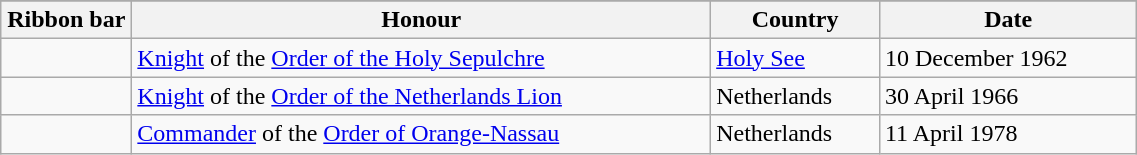<table class="wikitable" style="width:60%;">
<tr style="background:#ccf; text-align:center;">
</tr>
<tr>
<th style="width:80px;">Ribbon bar</th>
<th>Honour</th>
<th>Country</th>
<th>Date</th>
</tr>
<tr>
<td></td>
<td><a href='#'>Knight</a> of the <a href='#'>Order of the Holy Sepulchre</a></td>
<td><a href='#'>Holy See</a></td>
<td>10 December 1962</td>
</tr>
<tr>
<td></td>
<td><a href='#'>Knight</a> of the <a href='#'>Order of the Netherlands Lion</a></td>
<td>Netherlands</td>
<td>30 April 1966</td>
</tr>
<tr>
<td></td>
<td><a href='#'>Commander</a> of the <a href='#'>Order of Orange-Nassau</a></td>
<td>Netherlands</td>
<td>11 April 1978</td>
</tr>
</table>
